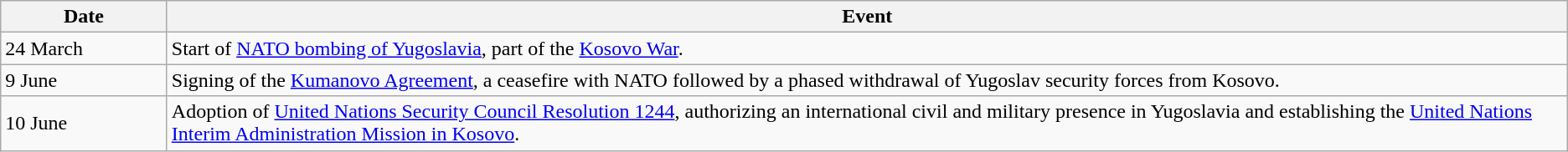<table class="wikitable">
<tr>
<th width="125">Date</th>
<th>Event</th>
</tr>
<tr>
<td>24 March</td>
<td>Start of <a href='#'>NATO bombing of Yugoslavia</a>, part of the <a href='#'>Kosovo War</a>.</td>
</tr>
<tr>
<td>9 June</td>
<td>Signing of the <a href='#'>Kumanovo Agreement</a>, a ceasefire with NATO followed by a phased withdrawal of Yugoslav security forces from Kosovo.</td>
</tr>
<tr>
<td>10 June</td>
<td>Adoption of <a href='#'>United Nations Security Council Resolution 1244</a>, authorizing an international civil and military presence in Yugoslavia and establishing the <a href='#'>United Nations Interim Administration Mission in Kosovo</a>.</td>
</tr>
</table>
